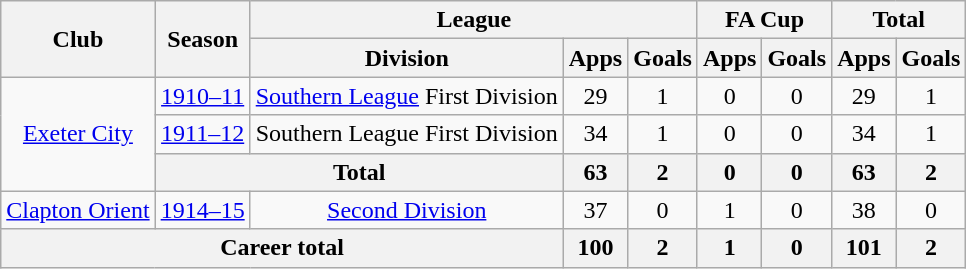<table class="wikitable" style="text-align: center;">
<tr>
<th rowspan="2">Club</th>
<th rowspan="2">Season</th>
<th colspan="3">League</th>
<th colspan="2">FA Cup</th>
<th colspan="2">Total</th>
</tr>
<tr>
<th>Division</th>
<th>Apps</th>
<th>Goals</th>
<th>Apps</th>
<th>Goals</th>
<th>Apps</th>
<th>Goals</th>
</tr>
<tr>
<td rowspan="3"><a href='#'>Exeter City</a></td>
<td><a href='#'>1910–11</a></td>
<td><a href='#'>Southern League</a> First Division</td>
<td>29</td>
<td>1</td>
<td>0</td>
<td>0</td>
<td>29</td>
<td>1</td>
</tr>
<tr>
<td><a href='#'>1911–12</a></td>
<td>Southern League First Division</td>
<td>34</td>
<td>1</td>
<td>0</td>
<td>0</td>
<td>34</td>
<td>1</td>
</tr>
<tr>
<th colspan="2">Total</th>
<th>63</th>
<th>2</th>
<th>0</th>
<th>0</th>
<th>63</th>
<th>2</th>
</tr>
<tr>
<td><a href='#'>Clapton Orient</a></td>
<td><a href='#'>1914–15</a></td>
<td><a href='#'>Second Division</a></td>
<td>37</td>
<td>0</td>
<td>1</td>
<td>0</td>
<td>38</td>
<td>0</td>
</tr>
<tr>
<th colspan="3">Career total</th>
<th>100</th>
<th>2</th>
<th>1</th>
<th>0</th>
<th>101</th>
<th>2</th>
</tr>
</table>
